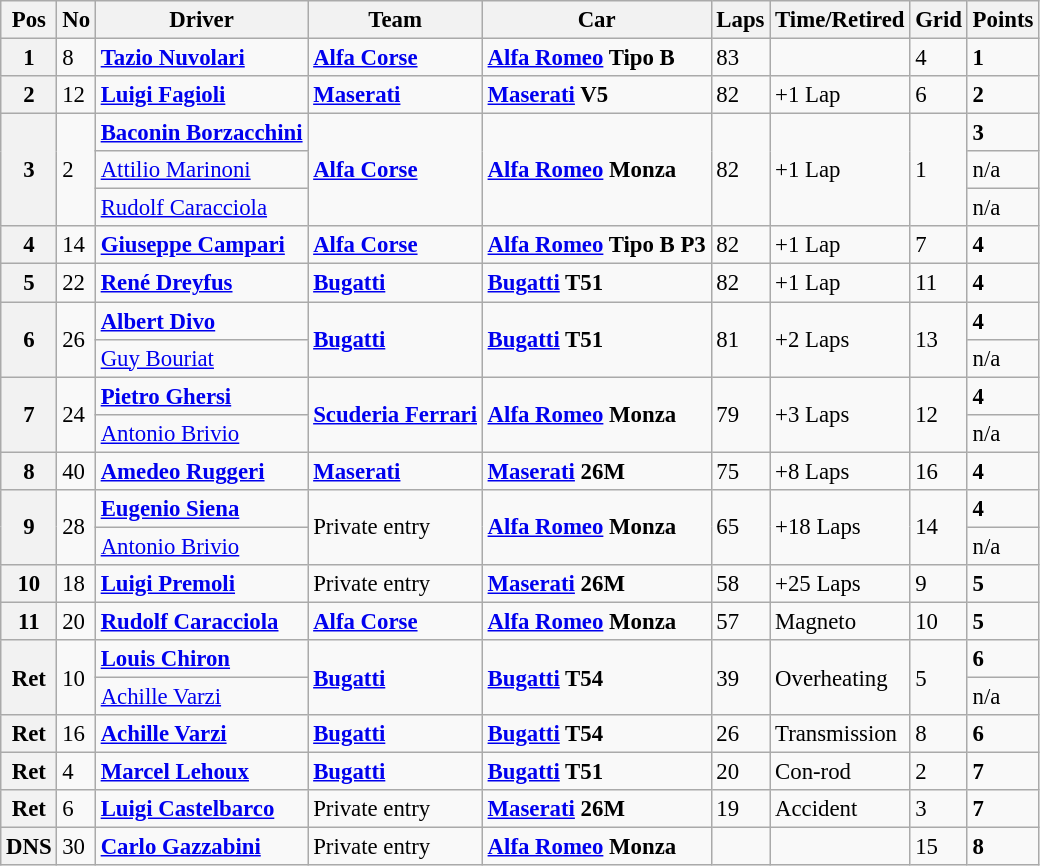<table class="wikitable" style="font-size: 95%;">
<tr>
<th>Pos</th>
<th>No</th>
<th>Driver</th>
<th>Team</th>
<th>Car</th>
<th>Laps</th>
<th>Time/Retired</th>
<th>Grid</th>
<th>Points</th>
</tr>
<tr>
<th>1</th>
<td>8</td>
<td> <strong><a href='#'>Tazio Nuvolari</a></strong></td>
<td><strong><a href='#'>Alfa Corse</a></strong></td>
<td><strong><a href='#'>Alfa Romeo</a> Tipo B</strong></td>
<td>83</td>
<td></td>
<td>4</td>
<td><strong>1</strong></td>
</tr>
<tr>
<th>2</th>
<td>12</td>
<td> <strong><a href='#'>Luigi Fagioli</a></strong></td>
<td><strong><a href='#'>Maserati</a></strong></td>
<td><strong><a href='#'>Maserati</a> V5</strong></td>
<td>82</td>
<td>+1 Lap</td>
<td>6</td>
<td><strong>2</strong></td>
</tr>
<tr>
<th rowspan=3>3</th>
<td rowspan=3>2</td>
<td> <strong><a href='#'>Baconin Borzacchini</a></strong></td>
<td rowspan=3><strong><a href='#'>Alfa Corse</a></strong></td>
<td rowspan=3><strong><a href='#'>Alfa Romeo</a> Monza</strong></td>
<td rowspan=3>82</td>
<td rowspan=3>+1 Lap</td>
<td rowspan=3>1</td>
<td><strong>3</strong></td>
</tr>
<tr>
<td> <a href='#'>Attilio Marinoni</a></td>
<td>n/a</td>
</tr>
<tr>
<td> <a href='#'>Rudolf Caracciola</a></td>
<td>n/a</td>
</tr>
<tr>
<th>4</th>
<td>14</td>
<td> <strong><a href='#'>Giuseppe Campari</a></strong></td>
<td><strong><a href='#'>Alfa Corse</a></strong></td>
<td><strong><a href='#'>Alfa Romeo</a> Tipo B P3</strong></td>
<td>82</td>
<td>+1 Lap</td>
<td>7</td>
<td><strong>4</strong></td>
</tr>
<tr>
<th>5</th>
<td>22</td>
<td> <strong><a href='#'>René Dreyfus</a></strong></td>
<td><strong><a href='#'>Bugatti</a></strong></td>
<td><strong><a href='#'>Bugatti</a> T51</strong></td>
<td>82</td>
<td>+1 Lap</td>
<td>11</td>
<td><strong>4</strong></td>
</tr>
<tr>
<th rowspan=2>6</th>
<td rowspan=2>26</td>
<td> <strong><a href='#'>Albert Divo</a></strong></td>
<td rowspan=2><strong><a href='#'>Bugatti</a></strong></td>
<td rowspan=2><strong><a href='#'>Bugatti</a> T51</strong></td>
<td rowspan=2>81</td>
<td rowspan=2>+2 Laps</td>
<td rowspan=2>13</td>
<td><strong>4</strong></td>
</tr>
<tr>
<td> <a href='#'>Guy Bouriat</a></td>
<td>n/a</td>
</tr>
<tr>
<th rowspan=2>7</th>
<td rowspan=2>24</td>
<td> <strong><a href='#'>Pietro Ghersi</a></strong></td>
<td rowspan=2><strong><a href='#'>Scuderia Ferrari</a></strong></td>
<td rowspan=2><strong><a href='#'>Alfa Romeo</a> Monza</strong></td>
<td rowspan=2>79</td>
<td rowspan=2>+3 Laps</td>
<td rowspan=2>12</td>
<td><strong>4</strong></td>
</tr>
<tr>
<td> <a href='#'>Antonio Brivio</a></td>
<td>n/a</td>
</tr>
<tr>
<th>8</th>
<td>40</td>
<td> <strong><a href='#'>Amedeo Ruggeri</a></strong></td>
<td><strong><a href='#'>Maserati</a></strong></td>
<td><strong><a href='#'>Maserati</a> 26M</strong></td>
<td>75</td>
<td>+8 Laps</td>
<td>16</td>
<td><strong>4</strong></td>
</tr>
<tr>
<th rowspan=2>9</th>
<td rowspan=2>28</td>
<td> <strong><a href='#'>Eugenio Siena</a></strong></td>
<td rowspan=2>Private entry</td>
<td rowspan=2><strong><a href='#'>Alfa Romeo</a> Monza</strong></td>
<td rowspan=2>65</td>
<td rowspan=2>+18 Laps</td>
<td rowspan=2>14</td>
<td><strong>4</strong></td>
</tr>
<tr>
<td> <a href='#'>Antonio Brivio</a></td>
<td>n/a</td>
</tr>
<tr>
<th>10</th>
<td>18</td>
<td> <strong><a href='#'>Luigi Premoli</a></strong></td>
<td>Private entry</td>
<td><strong><a href='#'>Maserati</a> 26M</strong></td>
<td>58</td>
<td>+25 Laps</td>
<td>9</td>
<td><strong>5</strong></td>
</tr>
<tr>
<th>11</th>
<td>20</td>
<td> <strong><a href='#'>Rudolf Caracciola</a></strong></td>
<td><strong><a href='#'>Alfa Corse</a></strong></td>
<td><strong><a href='#'>Alfa Romeo</a> Monza</strong></td>
<td>57</td>
<td>Magneto</td>
<td>10</td>
<td><strong>5</strong></td>
</tr>
<tr>
<th rowspan=2>Ret</th>
<td rowspan=2>10</td>
<td> <strong><a href='#'>Louis Chiron</a></strong></td>
<td rowspan=2><strong><a href='#'>Bugatti</a></strong></td>
<td rowspan=2><strong><a href='#'>Bugatti</a> T54</strong></td>
<td rowspan=2>39</td>
<td rowspan=2>Overheating</td>
<td rowspan=2>5</td>
<td><strong>6</strong></td>
</tr>
<tr>
<td> <a href='#'>Achille Varzi</a></td>
<td>n/a</td>
</tr>
<tr>
<th>Ret</th>
<td>16</td>
<td> <strong><a href='#'>Achille Varzi</a></strong></td>
<td><strong><a href='#'>Bugatti</a></strong></td>
<td><strong><a href='#'>Bugatti</a> T54</strong></td>
<td>26</td>
<td>Transmission</td>
<td>8</td>
<td><strong>6</strong></td>
</tr>
<tr>
<th>Ret</th>
<td>4</td>
<td> <strong><a href='#'>Marcel Lehoux</a></strong></td>
<td><strong><a href='#'>Bugatti</a></strong></td>
<td><strong><a href='#'>Bugatti</a> T51</strong></td>
<td>20</td>
<td>Con-rod</td>
<td>2</td>
<td><strong>7</strong></td>
</tr>
<tr>
<th>Ret</th>
<td>6</td>
<td> <strong><a href='#'>Luigi Castelbarco</a></strong></td>
<td>Private entry</td>
<td><strong><a href='#'>Maserati</a> 26M</strong></td>
<td>19</td>
<td>Accident</td>
<td>3</td>
<td><strong>7</strong></td>
</tr>
<tr>
<th>DNS</th>
<td>30</td>
<td> <strong><a href='#'>Carlo Gazzabini</a></strong></td>
<td>Private entry</td>
<td><strong><a href='#'>Alfa Romeo</a> Monza</strong></td>
<td></td>
<td></td>
<td>15</td>
<td><strong>8</strong></td>
</tr>
</table>
